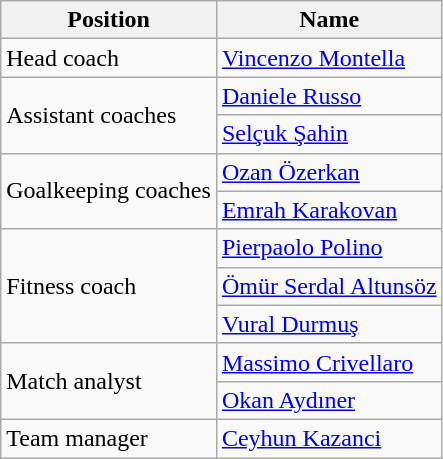<table class="wikitable">
<tr>
<th>Position</th>
<th>Name</th>
</tr>
<tr>
<td>Head coach</td>
<td> <a href='#'>Vincenzo Montella</a></td>
</tr>
<tr>
<td rowspan="2">Assistant coaches</td>
<td> <a href='#'>Daniele Russo</a></td>
</tr>
<tr>
<td> <a href='#'>Selçuk Şahin</a></td>
</tr>
<tr>
<td rowspan="2">Goalkeeping coaches</td>
<td> <a href='#'>Ozan Özerkan</a></td>
</tr>
<tr>
<td> <a href='#'>Emrah Karakovan</a></td>
</tr>
<tr>
<td rowspan="3">Fitness coach</td>
<td> <a href='#'>Pierpaolo Polino</a></td>
</tr>
<tr>
<td> <a href='#'>Ömür Serdal Altunsöz</a></td>
</tr>
<tr>
<td> <a href='#'>Vural Durmuş</a></td>
</tr>
<tr>
<td rowspan="2">Match analyst</td>
<td> <a href='#'>Massimo Crivellaro</a></td>
</tr>
<tr>
<td> <a href='#'>Okan Aydıner</a></td>
</tr>
<tr>
<td>Team manager</td>
<td> <a href='#'>Ceyhun Kazanci</a></td>
</tr>
</table>
